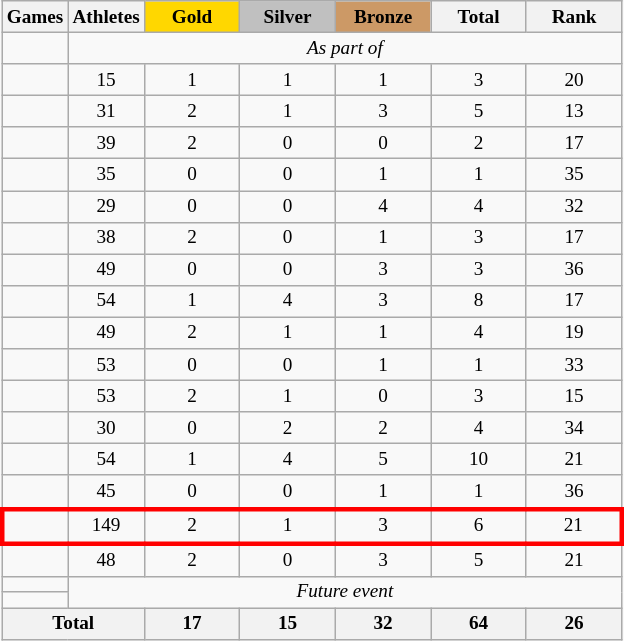<table class="wikitable" style="text-align:center; font-size:80%;">
<tr>
<th>Games</th>
<th>Athletes</th>
<td style="background:gold; width:4.5em; font-weight:bold;">Gold</td>
<td style="background:silver; width:4.5em; font-weight:bold;">Silver</td>
<td style="background:#cc9966; width:4.5em; font-weight:bold;">Bronze</td>
<th style="width:4.5em; font-weight:bold;">Total</th>
<th style="width:4.5em; font-weight:bold;">Rank</th>
</tr>
<tr>
<td align=left></td>
<td colspan=6><em>As part of </em></td>
</tr>
<tr>
<td align=left></td>
<td>15</td>
<td>1</td>
<td>1</td>
<td>1</td>
<td>3</td>
<td>20</td>
</tr>
<tr>
<td align=left></td>
<td>31</td>
<td>2</td>
<td>1</td>
<td>3</td>
<td>5</td>
<td>13</td>
</tr>
<tr>
<td align=left></td>
<td>39</td>
<td>2</td>
<td>0</td>
<td>0</td>
<td>2</td>
<td>17</td>
</tr>
<tr>
<td align=left></td>
<td>35</td>
<td>0</td>
<td>0</td>
<td>1</td>
<td>1</td>
<td>35</td>
</tr>
<tr>
<td align=left></td>
<td>29</td>
<td>0</td>
<td>0</td>
<td>4</td>
<td>4</td>
<td>32</td>
</tr>
<tr>
<td align=left></td>
<td>38</td>
<td>2</td>
<td>0</td>
<td>1</td>
<td>3</td>
<td>17</td>
</tr>
<tr>
<td align=left></td>
<td>49</td>
<td>0</td>
<td>0</td>
<td>3</td>
<td>3</td>
<td>36</td>
</tr>
<tr>
<td align=left></td>
<td>54</td>
<td>1</td>
<td>4</td>
<td>3</td>
<td>8</td>
<td>17</td>
</tr>
<tr>
<td align=left></td>
<td>49</td>
<td>2</td>
<td>1</td>
<td>1</td>
<td>4</td>
<td>19</td>
</tr>
<tr>
<td align=left></td>
<td>53</td>
<td>0</td>
<td>0</td>
<td>1</td>
<td>1</td>
<td>33</td>
</tr>
<tr>
<td align=left></td>
<td>53</td>
<td>2</td>
<td>1</td>
<td>0</td>
<td>3</td>
<td>15</td>
</tr>
<tr>
<td align=left></td>
<td>30</td>
<td>0</td>
<td>2</td>
<td>2</td>
<td>4</td>
<td>34</td>
</tr>
<tr>
<td align=left></td>
<td>54</td>
<td>1</td>
<td>4</td>
<td>5</td>
<td>10</td>
<td>21</td>
</tr>
<tr>
<td align=left></td>
<td>45</td>
<td>0</td>
<td>0</td>
<td>1</td>
<td>1</td>
<td>36</td>
</tr>
<tr style="border: 3px solid red">
<td align=left></td>
<td>149</td>
<td>2</td>
<td>1</td>
<td>3</td>
<td>6</td>
<td>21</td>
</tr>
<tr>
<td align=left></td>
<td>48</td>
<td>2</td>
<td>0</td>
<td>3</td>
<td>5</td>
<td>21</td>
</tr>
<tr>
<td align=left></td>
<td rowspan=2  colspan=6><em>Future event</em></td>
</tr>
<tr>
<td align=left></td>
</tr>
<tr>
<th colspan=2>Total</th>
<th>17</th>
<th>15</th>
<th>32</th>
<th>64</th>
<th>26</th>
</tr>
</table>
